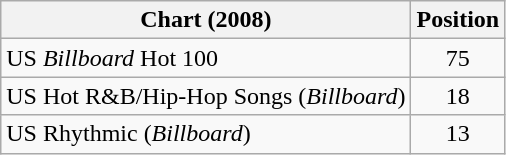<table class="wikitable">
<tr>
<th>Chart (2008)</th>
<th>Position</th>
</tr>
<tr>
<td>US <em>Billboard</em> Hot 100</td>
<td style="text-align:center;">75</td>
</tr>
<tr>
<td>US Hot R&B/Hip-Hop Songs (<em>Billboard</em>)</td>
<td style="text-align:center;">18</td>
</tr>
<tr>
<td>US Rhythmic (<em>Billboard</em>)</td>
<td style="text-align:center;">13</td>
</tr>
</table>
